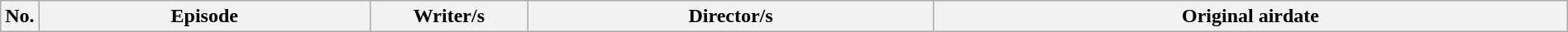<table class="wikitable plainrowheaders" style="width:100%; margin:auto;">
<tr>
<th width="20">No.</th>
<th>Episode</th>
<th width="120">Writer/s</th>
<th>Director/s</th>
<th>Original airdate<br>











</th>
</tr>
</table>
